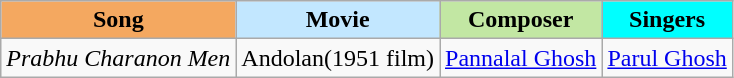<table class="wikitable sortable">
<tr>
<th style="background:#f4a860">Song</th>
<th style="background:#c2e7ff">Movie</th>
<th style="background:#c2e7a3">Composer</th>
<th style="background:#00ffff">Singers</th>
</tr>
<tr>
<td><em>Prabhu Charanon Men</em></td>
<td>Andolan(1951 film)</td>
<td><a href='#'>Pannalal Ghosh</a></td>
<td><a href='#'>Parul Ghosh</a></td>
</tr>
</table>
